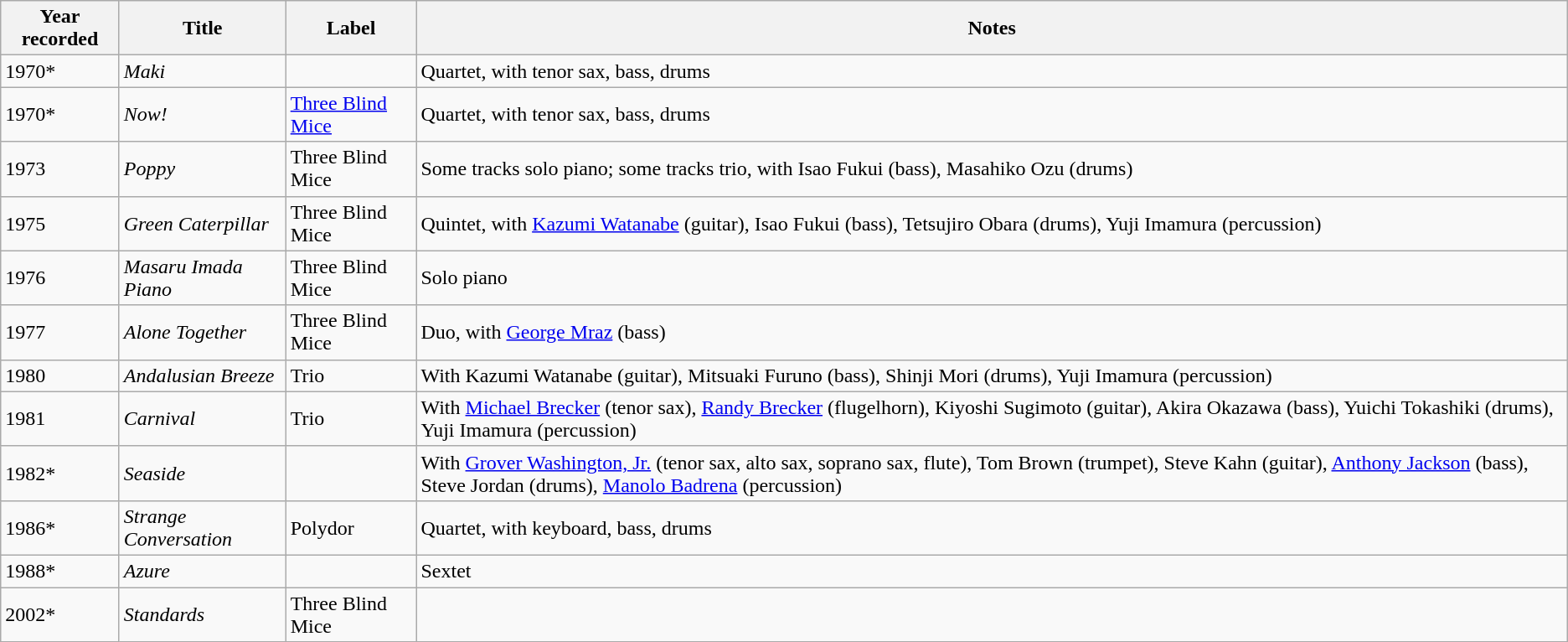<table class="wikitable sortable">
<tr>
<th>Year recorded</th>
<th>Title</th>
<th>Label</th>
<th>Notes</th>
</tr>
<tr>
<td>1970*</td>
<td><em>Maki</em></td>
<td></td>
<td>Quartet, with tenor sax, bass, drums</td>
</tr>
<tr>
<td>1970*</td>
<td><em>Now!</em></td>
<td><a href='#'>Three Blind Mice</a></td>
<td>Quartet, with tenor sax, bass, drums</td>
</tr>
<tr>
<td>1973</td>
<td><em>Poppy</em></td>
<td>Three Blind Mice</td>
<td>Some tracks solo piano; some tracks trio, with Isao Fukui (bass), Masahiko Ozu (drums)</td>
</tr>
<tr>
<td>1975</td>
<td><em>Green Caterpillar</em></td>
<td>Three Blind Mice</td>
<td>Quintet, with <a href='#'>Kazumi Watanabe</a> (guitar), Isao Fukui (bass), Tetsujiro Obara (drums), Yuji Imamura (percussion)</td>
</tr>
<tr>
<td>1976</td>
<td><em>Masaru Imada Piano</em></td>
<td>Three Blind Mice</td>
<td>Solo piano</td>
</tr>
<tr>
<td>1977</td>
<td><em>Alone Together</em></td>
<td>Three Blind Mice</td>
<td>Duo, with <a href='#'>George Mraz</a> (bass)</td>
</tr>
<tr>
<td>1980</td>
<td><em>Andalusian Breeze</em></td>
<td>Trio</td>
<td>With Kazumi Watanabe (guitar), Mitsuaki Furuno (bass), Shinji Mori (drums), Yuji Imamura (percussion)</td>
</tr>
<tr>
<td>1981</td>
<td><em>Carnival</em></td>
<td>Trio</td>
<td>With <a href='#'>Michael Brecker</a> (tenor sax), <a href='#'>Randy Brecker</a> (flugelhorn), Kiyoshi Sugimoto (guitar), Akira Okazawa (bass), Yuichi Tokashiki (drums), Yuji Imamura (percussion)</td>
</tr>
<tr>
<td>1982*</td>
<td><em>Seaside</em></td>
<td></td>
<td>With <a href='#'>Grover Washington, Jr.</a> (tenor sax, alto sax, soprano sax, flute), Tom Brown (trumpet), Steve Kahn (guitar), <a href='#'>Anthony Jackson</a> (bass), Steve Jordan (drums), <a href='#'>Manolo Badrena</a> (percussion)</td>
</tr>
<tr>
<td>1986*</td>
<td><em>Strange Conversation</em></td>
<td>Polydor</td>
<td>Quartet, with keyboard, bass, drums</td>
</tr>
<tr>
<td>1988*</td>
<td><em>Azure</em></td>
<td></td>
<td>Sextet</td>
</tr>
<tr>
<td>2002*</td>
<td><em>Standards</em></td>
<td>Three Blind Mice</td>
<td></td>
</tr>
</table>
